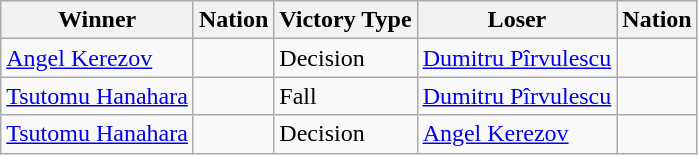<table class="wikitable sortable" style="text-align:left;">
<tr>
<th>Winner</th>
<th>Nation</th>
<th>Victory Type</th>
<th>Loser</th>
<th>Nation</th>
</tr>
<tr>
<td><a href='#'>Angel Kerezov</a></td>
<td></td>
<td>Decision</td>
<td><a href='#'>Dumitru Pîrvulescu</a></td>
<td></td>
</tr>
<tr>
<td><a href='#'>Tsutomu Hanahara</a></td>
<td></td>
<td>Fall</td>
<td><a href='#'>Dumitru Pîrvulescu</a></td>
<td></td>
</tr>
<tr>
<td><a href='#'>Tsutomu Hanahara</a></td>
<td></td>
<td>Decision</td>
<td><a href='#'>Angel Kerezov</a></td>
<td></td>
</tr>
</table>
